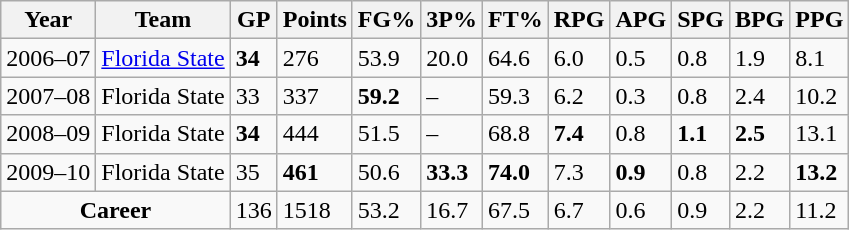<table class="wikitable sortable">
<tr>
<th>Year</th>
<th>Team</th>
<th>GP</th>
<th>Points</th>
<th>FG%</th>
<th>3P%</th>
<th>FT%</th>
<th>RPG</th>
<th>APG</th>
<th>SPG</th>
<th>BPG</th>
<th>PPG</th>
</tr>
<tr>
<td>2006–07</td>
<td><a href='#'>Florida State</a></td>
<td><strong>34</strong></td>
<td>276</td>
<td>53.9</td>
<td>20.0</td>
<td>64.6</td>
<td>6.0</td>
<td>0.5</td>
<td>0.8</td>
<td>1.9</td>
<td>8.1</td>
</tr>
<tr>
<td>2007–08</td>
<td>Florida State</td>
<td>33</td>
<td>337</td>
<td><strong>59.2</strong></td>
<td>–</td>
<td>59.3</td>
<td>6.2</td>
<td>0.3</td>
<td>0.8</td>
<td>2.4</td>
<td>10.2</td>
</tr>
<tr>
<td>2008–09</td>
<td>Florida State</td>
<td><strong>34</strong></td>
<td>444</td>
<td>51.5</td>
<td>–</td>
<td>68.8</td>
<td><strong>7.4</strong></td>
<td>0.8</td>
<td><strong>1.1</strong></td>
<td><strong>2.5</strong></td>
<td>13.1</td>
</tr>
<tr>
<td>2009–10</td>
<td>Florida State</td>
<td>35</td>
<td><strong>461</strong></td>
<td>50.6</td>
<td><strong>33.3</strong></td>
<td><strong>74.0</strong></td>
<td>7.3</td>
<td><strong>0.9</strong></td>
<td>0.8</td>
<td>2.2</td>
<td><strong>13.2</strong></td>
</tr>
<tr>
<td colspan=2 align=center><strong>Career</strong></td>
<td>136</td>
<td>1518</td>
<td>53.2</td>
<td>16.7</td>
<td>67.5</td>
<td>6.7</td>
<td>0.6</td>
<td>0.9</td>
<td>2.2</td>
<td>11.2</td>
</tr>
</table>
